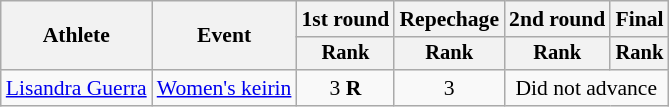<table class="wikitable" style="font-size:90%">
<tr>
<th rowspan=2>Athlete</th>
<th rowspan=2>Event</th>
<th>1st round</th>
<th>Repechage</th>
<th>2nd round</th>
<th>Final</th>
</tr>
<tr style="font-size:95%">
<th>Rank</th>
<th>Rank</th>
<th>Rank</th>
<th>Rank</th>
</tr>
<tr align=center>
<td align=left><a href='#'>Lisandra Guerra</a></td>
<td align=left><a href='#'>Women's keirin</a></td>
<td>3 <strong>R</strong></td>
<td>3</td>
<td colspan=2>Did not advance</td>
</tr>
</table>
